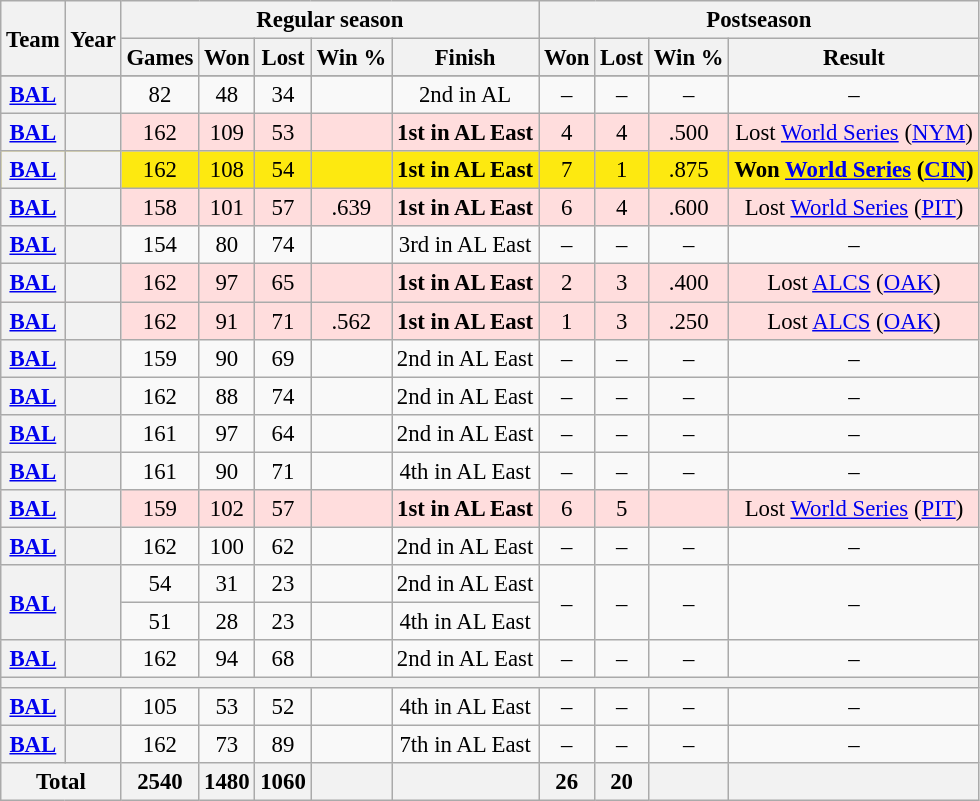<table class="wikitable" style="font-size: 95%; text-align:center;">
<tr>
<th rowspan="2">Team</th>
<th rowspan="2">Year</th>
<th colspan="5">Regular season</th>
<th colspan="4">Postseason</th>
</tr>
<tr>
<th>Games</th>
<th>Won</th>
<th>Lost</th>
<th>Win %</th>
<th>Finish</th>
<th>Won</th>
<th>Lost</th>
<th>Win %</th>
<th>Result</th>
</tr>
<tr>
</tr>
<tr>
<th><a href='#'>BAL</a></th>
<th></th>
<td>82</td>
<td>48</td>
<td>34</td>
<td></td>
<td>2nd in AL</td>
<td>–</td>
<td>–</td>
<td>–</td>
<td>–</td>
</tr>
<tr style="background:#fdd">
<th><a href='#'>BAL</a></th>
<th></th>
<td>162</td>
<td>109</td>
<td>53</td>
<td></td>
<td><strong>1st in AL East</strong></td>
<td>4</td>
<td>4</td>
<td>.500</td>
<td>Lost <a href='#'>World Series</a> (<a href='#'>NYM</a>)</td>
</tr>
<tr style="background:#fde910">
<th><a href='#'>BAL</a></th>
<th></th>
<td>162</td>
<td>108</td>
<td>54</td>
<td></td>
<td><strong>1st in AL East</strong></td>
<td>7</td>
<td>1</td>
<td>.875</td>
<td><strong>Won <a href='#'>World Series</a> (<a href='#'>CIN</a>)</strong></td>
</tr>
<tr style="background:#fdd">
<th><a href='#'>BAL</a></th>
<th></th>
<td>158</td>
<td>101</td>
<td>57</td>
<td>.639</td>
<td><strong>1st in AL East</strong></td>
<td>6</td>
<td>4</td>
<td>.600</td>
<td>Lost <a href='#'>World Series</a> (<a href='#'>PIT</a>)</td>
</tr>
<tr>
<th><a href='#'>BAL</a></th>
<th></th>
<td>154</td>
<td>80</td>
<td>74</td>
<td></td>
<td>3rd in AL East</td>
<td>–</td>
<td>–</td>
<td>–</td>
<td>–</td>
</tr>
<tr style="background:#fdd">
<th><a href='#'>BAL</a></th>
<th></th>
<td>162</td>
<td>97</td>
<td>65</td>
<td></td>
<td><strong>1st in AL East</strong></td>
<td>2</td>
<td>3</td>
<td>.400</td>
<td>Lost <a href='#'>ALCS</a> (<a href='#'>OAK</a>)</td>
</tr>
<tr style="background:#fdd">
<th><a href='#'>BAL</a></th>
<th></th>
<td>162</td>
<td>91</td>
<td>71</td>
<td>.562</td>
<td><strong>1st in AL East</strong></td>
<td>1</td>
<td>3</td>
<td>.250</td>
<td>Lost <a href='#'>ALCS</a> (<a href='#'>OAK</a>)</td>
</tr>
<tr>
<th><a href='#'>BAL</a></th>
<th></th>
<td>159</td>
<td>90</td>
<td>69</td>
<td></td>
<td>2nd in AL East</td>
<td>–</td>
<td>–</td>
<td>–</td>
<td>–</td>
</tr>
<tr>
<th><a href='#'>BAL</a></th>
<th></th>
<td>162</td>
<td>88</td>
<td>74</td>
<td></td>
<td>2nd in AL East</td>
<td>–</td>
<td>–</td>
<td>–</td>
<td>–</td>
</tr>
<tr>
<th><a href='#'>BAL</a></th>
<th></th>
<td>161</td>
<td>97</td>
<td>64</td>
<td></td>
<td>2nd in AL East</td>
<td>–</td>
<td>–</td>
<td>–</td>
<td>–</td>
</tr>
<tr>
<th><a href='#'>BAL</a></th>
<th></th>
<td>161</td>
<td>90</td>
<td>71</td>
<td></td>
<td>4th in AL East</td>
<td>–</td>
<td>–</td>
<td>–</td>
<td>–</td>
</tr>
<tr style="background:#fdd">
<th><a href='#'>BAL</a></th>
<th></th>
<td>159</td>
<td>102</td>
<td>57</td>
<td></td>
<td><strong>1st in AL East</strong></td>
<td>6</td>
<td>5</td>
<td></td>
<td>Lost <a href='#'>World Series</a> (<a href='#'>PIT</a>)</td>
</tr>
<tr>
<th><a href='#'>BAL</a></th>
<th></th>
<td>162</td>
<td>100</td>
<td>62</td>
<td></td>
<td>2nd in AL East</td>
<td>–</td>
<td>–</td>
<td>–</td>
<td>–</td>
</tr>
<tr>
<th rowspan="2"><a href='#'>BAL</a></th>
<th rowspan="2"></th>
<td>54</td>
<td>31</td>
<td>23</td>
<td></td>
<td>2nd in AL East</td>
<td rowspan="2">–</td>
<td rowspan="2">–</td>
<td rowspan="2">–</td>
<td rowspan="2">–</td>
</tr>
<tr>
<td>51</td>
<td>28</td>
<td>23</td>
<td></td>
<td>4th in AL East</td>
</tr>
<tr>
<th><a href='#'>BAL</a></th>
<th></th>
<td>162</td>
<td>94</td>
<td>68</td>
<td></td>
<td>2nd in AL East</td>
<td>–</td>
<td>–</td>
<td>–</td>
<td>–</td>
</tr>
<tr>
<th colspan="11"></th>
</tr>
<tr>
<th><a href='#'>BAL</a></th>
<th></th>
<td>105</td>
<td>53</td>
<td>52</td>
<td></td>
<td>4th in AL East</td>
<td>–</td>
<td>–</td>
<td>–</td>
<td>–</td>
</tr>
<tr>
<th><a href='#'>BAL</a></th>
<th></th>
<td>162</td>
<td>73</td>
<td>89</td>
<td></td>
<td>7th in AL East</td>
<td>–</td>
<td>–</td>
<td>–</td>
<td>–</td>
</tr>
<tr>
<th colspan="2">Total</th>
<th>2540</th>
<th>1480</th>
<th>1060</th>
<th></th>
<th></th>
<th>26</th>
<th>20</th>
<th></th>
<th></th>
</tr>
</table>
